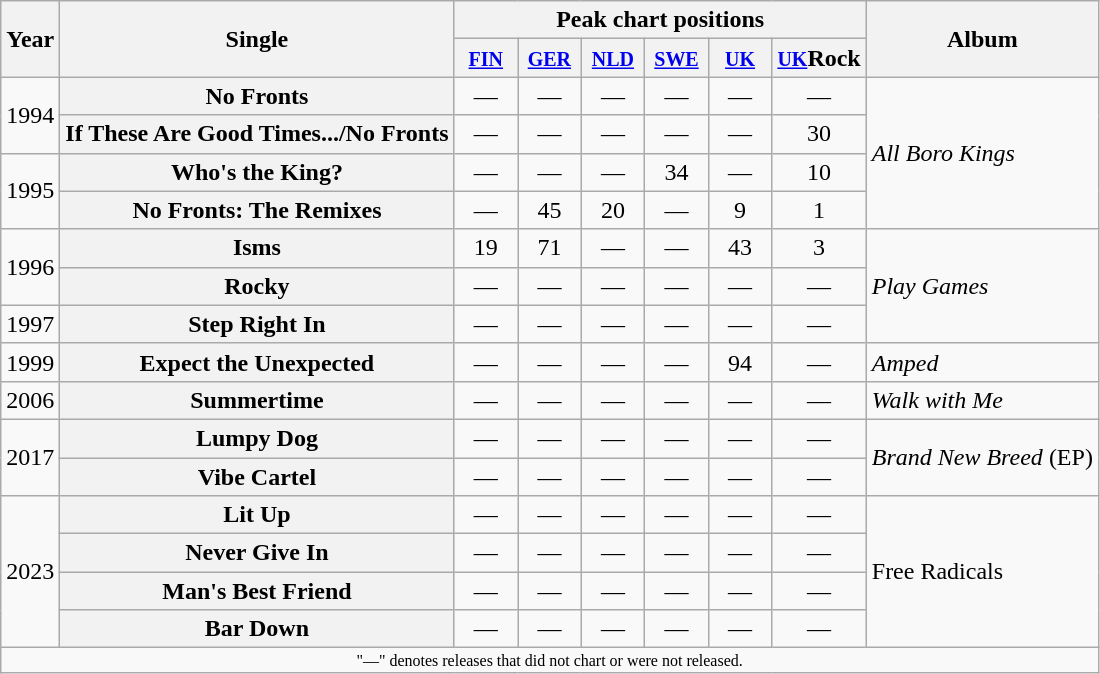<table class="wikitable plainrowheaders" style="text-align:center;">
<tr>
<th rowspan="2">Year</th>
<th rowspan="2">Single</th>
<th colspan="6">Peak chart positions</th>
<th rowspan="2">Album</th>
</tr>
<tr>
<th width="35"><small><a href='#'>FIN</a></small><br></th>
<th width="35"><small><a href='#'>GER</a></small><br></th>
<th width="35"><small><a href='#'>NLD</a></small><br></th>
<th width="35"><small><a href='#'>SWE</a></small><br></th>
<th width="35"><small><a href='#'>UK</a></small><br></th>
<th width="35"><small><a href='#'>UK</a></small>Rock<br></th>
</tr>
<tr>
<td rowspan="2">1994</td>
<th scope="row">No Fronts</th>
<td>—</td>
<td>—</td>
<td>—</td>
<td>—</td>
<td>—</td>
<td>—</td>
<td rowspan="4" align="left"><em>All Boro Kings</em></td>
</tr>
<tr>
<th scope="row">If These Are Good Times.../No Fronts</th>
<td>—</td>
<td>—</td>
<td>—</td>
<td>—</td>
<td>—</td>
<td>30</td>
</tr>
<tr>
<td rowspan="2">1995</td>
<th scope="row">Who's the King?</th>
<td>—</td>
<td>—</td>
<td>—</td>
<td>34</td>
<td>—</td>
<td>10</td>
</tr>
<tr>
<th scope="row">No Fronts: The Remixes</th>
<td>—</td>
<td>45</td>
<td>20</td>
<td>—</td>
<td>9</td>
<td>1</td>
</tr>
<tr>
<td rowspan="2">1996</td>
<th scope="row">Isms</th>
<td>19</td>
<td>71</td>
<td>—</td>
<td>—</td>
<td>43</td>
<td>3</td>
<td rowspan="3" align="left"><em>Play Games</em></td>
</tr>
<tr>
<th scope="row">Rocky</th>
<td>—</td>
<td>—</td>
<td>—</td>
<td>—</td>
<td>—</td>
<td>—</td>
</tr>
<tr>
<td>1997</td>
<th scope="row">Step Right In</th>
<td>—</td>
<td>—</td>
<td>—</td>
<td>—</td>
<td>—</td>
<td>—</td>
</tr>
<tr>
<td>1999</td>
<th scope="row">Expect the Unexpected</th>
<td>—</td>
<td>—</td>
<td>—</td>
<td>—</td>
<td>94</td>
<td>—</td>
<td align="left"><em>Amped</em></td>
</tr>
<tr>
<td>2006</td>
<th scope="row">Summertime</th>
<td>—</td>
<td>—</td>
<td>—</td>
<td>—</td>
<td>—</td>
<td>—</td>
<td align="left"><em>Walk with Me</em></td>
</tr>
<tr>
<td rowspan="2">2017</td>
<th scope="row">Lumpy Dog</th>
<td>—</td>
<td>—</td>
<td>—</td>
<td>—</td>
<td>—</td>
<td>—</td>
<td rowspan="2" align="left"><em>Brand New Breed</em> (EP)</td>
</tr>
<tr>
<th scope="row">Vibe Cartel</th>
<td>—</td>
<td>—</td>
<td>—</td>
<td>—</td>
<td>—</td>
<td>—</td>
</tr>
<tr>
<td rowspan="4">2023</td>
<th scope="row">Lit Up</th>
<td>—</td>
<td>—</td>
<td>—</td>
<td>—</td>
<td>—</td>
<td>—</td>
<td rowspan="4" align="left">Free Radicals</td>
</tr>
<tr>
<th scope="row">Never Give In</th>
<td>—</td>
<td>—</td>
<td>—</td>
<td>—</td>
<td>—</td>
<td>—</td>
</tr>
<tr>
<th scope="row">Man's Best Friend</th>
<td>—</td>
<td>—</td>
<td>—</td>
<td>—</td>
<td>—</td>
<td>—</td>
</tr>
<tr>
<th scope="row">Bar Down</th>
<td>—</td>
<td>—</td>
<td>—</td>
<td>—</td>
<td>—</td>
<td>—</td>
</tr>
<tr>
<td colspan="17" align="center" style="font-size:8pt">"—" denotes releases that did not chart or were not released.</td>
</tr>
</table>
